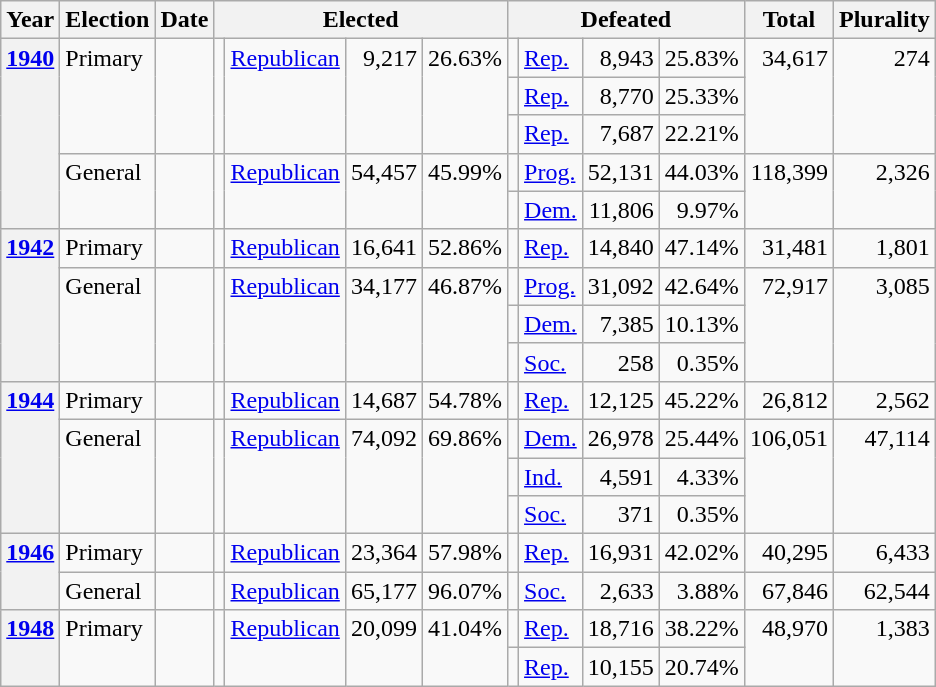<table class=wikitable>
<tr>
<th>Year</th>
<th>Election</th>
<th>Date</th>
<th ! colspan="4">Elected</th>
<th ! colspan="4">Defeated</th>
<th>Total</th>
<th>Plurality</th>
</tr>
<tr>
<th rowspan="5" valign="top"><a href='#'>1940</a></th>
<td rowspan="3" valign="top">Primary</td>
<td rowspan="3" valign="top"></td>
<td rowspan="3" valign="top"></td>
<td rowspan="3" valign="top" ><a href='#'>Republican</a></td>
<td rowspan="3" valign="top" align="right">9,217</td>
<td rowspan="3" valign="top" align="right">26.63%</td>
<td valign="top"></td>
<td valign="top" ><a href='#'>Rep.</a></td>
<td valign="top" align="right">8,943</td>
<td valign="top" align="right">25.83%</td>
<td rowspan="3" valign="top" align="right">34,617</td>
<td rowspan="3" valign="top" align="right">274</td>
</tr>
<tr>
<td valign="top"></td>
<td valign="top" ><a href='#'>Rep.</a></td>
<td valign="top" align="right">8,770</td>
<td valign="top" align="right">25.33%</td>
</tr>
<tr>
<td valign="top"></td>
<td valign="top" ><a href='#'>Rep.</a></td>
<td valign="top" align="right">7,687</td>
<td valign="top" align="right">22.21%</td>
</tr>
<tr>
<td rowspan="2" valign="top">General</td>
<td rowspan="2" valign="top"></td>
<td rowspan="2" valign="top"></td>
<td rowspan="2" valign="top" ><a href='#'>Republican</a></td>
<td rowspan="2" valign="top" align="right">54,457</td>
<td rowspan="2" valign="top" align="right">45.99%</td>
<td valign="top"></td>
<td valign="top" ><a href='#'>Prog.</a></td>
<td valign="top" align="right">52,131</td>
<td valign="top" align="right">44.03%</td>
<td rowspan="2" valign="top" align="right">118,399</td>
<td rowspan="2" valign="top" align="right">2,326</td>
</tr>
<tr>
<td valign="top"></td>
<td valign="top" ><a href='#'>Dem.</a></td>
<td valign="top" align="right">11,806</td>
<td valign="top" align="right">9.97%</td>
</tr>
<tr>
<th rowspan="4" valign="top"><a href='#'>1942</a></th>
<td valign="top">Primary</td>
<td valign="top"></td>
<td valign="top"></td>
<td valign="top" ><a href='#'>Republican</a></td>
<td valign="top" align="right">16,641</td>
<td valign="top" align="right">52.86%</td>
<td valign="top"></td>
<td valign="top" ><a href='#'>Rep.</a></td>
<td valign="top" align="right">14,840</td>
<td valign="top" align="right">47.14%</td>
<td valign="top" align="right">31,481</td>
<td valign="top" align="right">1,801</td>
</tr>
<tr>
<td rowspan="3" valign="top">General</td>
<td rowspan="3" valign="top"></td>
<td rowspan="3" valign="top"></td>
<td rowspan="3" valign="top" ><a href='#'>Republican</a></td>
<td rowspan="3" valign="top" align="right">34,177</td>
<td rowspan="3" valign="top" align="right">46.87%</td>
<td valign="top"></td>
<td valign="top" ><a href='#'>Prog.</a></td>
<td valign="top" align="right">31,092</td>
<td valign="top" align="right">42.64%</td>
<td rowspan="3" valign="top" align="right">72,917</td>
<td rowspan="3" valign="top" align="right">3,085</td>
</tr>
<tr>
<td valign="top"></td>
<td valign="top" ><a href='#'>Dem.</a></td>
<td valign="top" align="right">7,385</td>
<td valign="top" align="right">10.13%</td>
</tr>
<tr>
<td valign="top"></td>
<td valign="top" ><a href='#'>Soc.</a></td>
<td valign="top" align="right">258</td>
<td valign="top" align="right">0.35%</td>
</tr>
<tr>
<th rowspan="4" valign="top"><a href='#'>1944</a></th>
<td valign="top">Primary</td>
<td valign="top"></td>
<td valign="top"></td>
<td valign="top" ><a href='#'>Republican</a></td>
<td valign="top" align="right">14,687</td>
<td valign="top" align="right">54.78%</td>
<td valign="top"></td>
<td valign="top" ><a href='#'>Rep.</a></td>
<td valign="top" align="right">12,125</td>
<td valign="top" align="right">45.22%</td>
<td valign="top" align="right">26,812</td>
<td valign="top" align="right">2,562</td>
</tr>
<tr>
<td rowspan="3" valign="top">General</td>
<td rowspan="3" valign="top"></td>
<td rowspan="3" valign="top"></td>
<td rowspan="3" valign="top" ><a href='#'>Republican</a></td>
<td rowspan="3" valign="top" align="right">74,092</td>
<td rowspan="3" valign="top" align="right">69.86%</td>
<td valign="top"></td>
<td valign="top" ><a href='#'>Dem.</a></td>
<td valign="top" align="right">26,978</td>
<td valign="top" align="right">25.44%</td>
<td rowspan="3" valign="top" align="right">106,051</td>
<td rowspan="3" valign="top" align="right">47,114</td>
</tr>
<tr>
<td valign="top"></td>
<td valign="top" ><a href='#'>Ind.</a></td>
<td valign="top" align="right">4,591</td>
<td valign="top" align="right">4.33%</td>
</tr>
<tr>
<td valign="top"></td>
<td valign="top" ><a href='#'>Soc.</a></td>
<td valign="top" align="right">371</td>
<td valign="top" align="right">0.35%</td>
</tr>
<tr>
<th rowspan="2" valign="top"><a href='#'>1946</a></th>
<td valign="top">Primary</td>
<td valign="top"></td>
<td valign="top"></td>
<td valign="top" ><a href='#'>Republican</a></td>
<td valign="top" align="right">23,364</td>
<td valign="top" align="right">57.98%</td>
<td valign="top"></td>
<td valign="top" ><a href='#'>Rep.</a></td>
<td valign="top" align="right">16,931</td>
<td valign="top" align="right">42.02%</td>
<td valign="top" align="right">40,295</td>
<td valign="top" align="right">6,433</td>
</tr>
<tr>
<td valign="top">General</td>
<td valign="top"></td>
<td valign="top"></td>
<td valign="top" ><a href='#'>Republican</a></td>
<td valign="top" align="right">65,177</td>
<td valign="top" align="right">96.07%</td>
<td valign="top"></td>
<td valign="top" ><a href='#'>Soc.</a></td>
<td valign="top" align="right">2,633</td>
<td valign="top" align="right">3.88%</td>
<td valign="top" align="right">67,846</td>
<td valign="top" align="right">62,544</td>
</tr>
<tr>
<th rowspan="2" valign="top"><a href='#'>1948</a></th>
<td rowspan="2" valign="top">Primary</td>
<td rowspan="2" valign="top"></td>
<td rowspan="2" valign="top"></td>
<td rowspan="2" valign="top" ><a href='#'>Republican</a></td>
<td rowspan="2" valign="top" align="right">20,099</td>
<td rowspan="2" valign="top" align="right">41.04%</td>
<td valign="top"></td>
<td valign="top" ><a href='#'>Rep.</a></td>
<td valign="top" align="right">18,716</td>
<td valign="top" align="right">38.22%</td>
<td rowspan="2" valign="top" align="right">48,970</td>
<td rowspan="2" valign="top" align="right">1,383</td>
</tr>
<tr>
<td valign="top"></td>
<td valign="top" ><a href='#'>Rep.</a></td>
<td valign="top" align="right">10,155</td>
<td valign="top" align="right">20.74%</td>
</tr>
</table>
